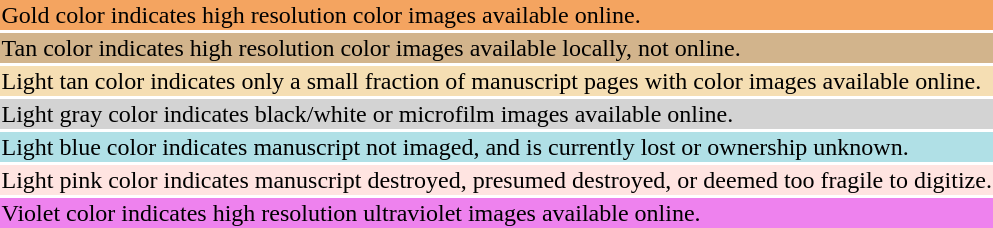<table style="background:transparent">
<tr>
<td bgcolor="sandybrown">Gold color indicates high resolution color images available online.</td>
</tr>
<tr>
<td bgcolor="tan">Tan color indicates high resolution color images available locally, not online.</td>
</tr>
<tr>
<td bgcolor="wheat">Light tan color indicates only a small fraction of manuscript pages with color images available online.</td>
</tr>
<tr>
<td bgcolor="lightgray">Light gray color indicates black/white or microfilm images available online.</td>
</tr>
<tr>
<td bgcolor="powderblue">Light blue color indicates manuscript not imaged, and is currently lost or ownership unknown.</td>
</tr>
<tr>
<td bgcolor="mistyrose">Light pink color indicates manuscript destroyed, presumed destroyed, or deemed too fragile to digitize.</td>
</tr>
<tr>
<td bgcolor="violet">Violet color indicates high resolution ultraviolet images available online.</td>
</tr>
</table>
